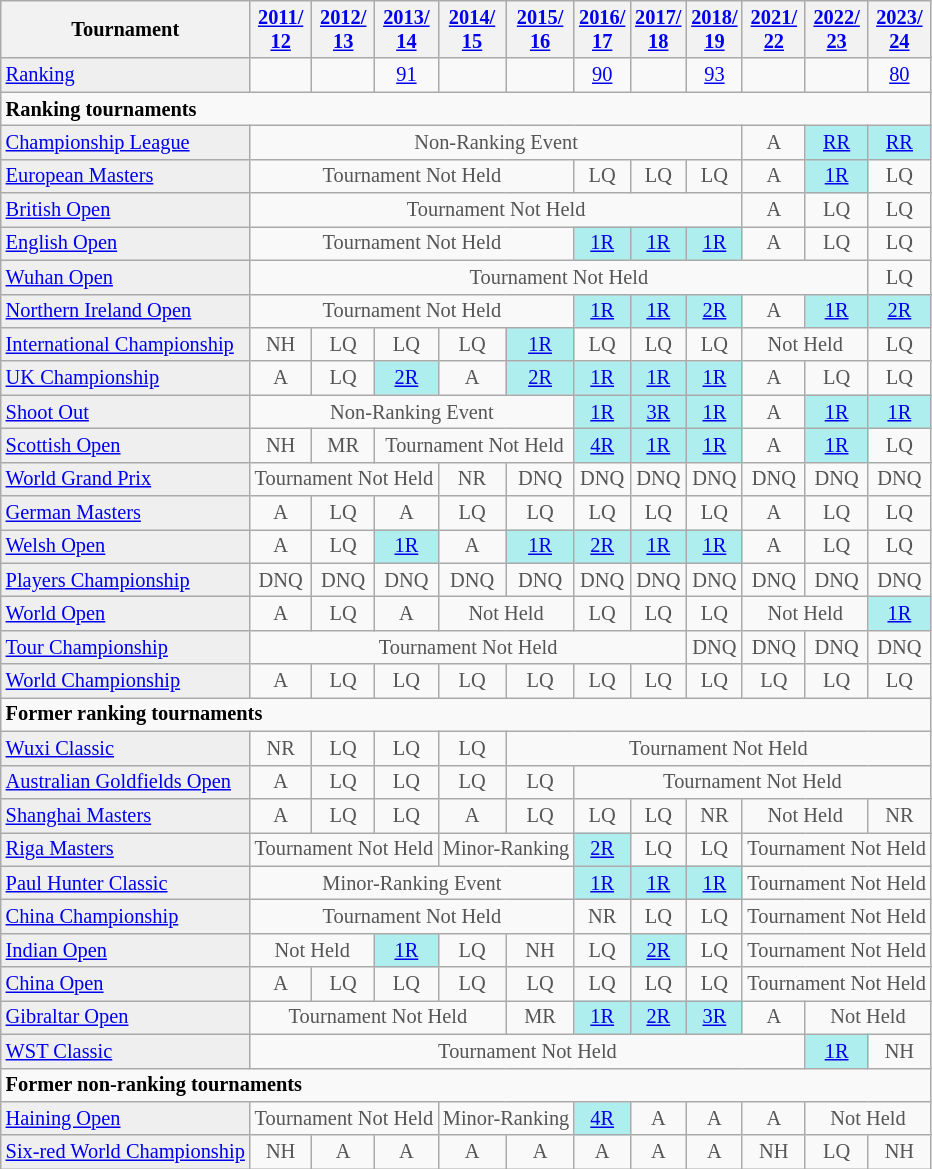<table class="wikitable" style="font-size:85%;">
<tr>
<th>Tournament</th>
<th><a href='#'>2011/<br>12</a></th>
<th><a href='#'>2012/<br>13</a></th>
<th><a href='#'>2013/<br>14</a></th>
<th><a href='#'>2014/<br>15</a></th>
<th><a href='#'>2015/<br>16</a></th>
<th><a href='#'>2016/<br>17</a></th>
<th><a href='#'>2017/<br>18</a></th>
<th><a href='#'>2018/<br>19</a></th>
<th><a href='#'>2021/<br>22</a></th>
<th><a href='#'>2022/<br>23</a></th>
<th><a href='#'>2023/<br>24</a></th>
</tr>
<tr>
<td style="background:#EFEFEF;"><a href='#'>Ranking</a></td>
<td align="center"></td>
<td align="center"></td>
<td align="center"><a href='#'>91</a></td>
<td align="center"></td>
<td align="center"></td>
<td align="center"><a href='#'>90</a></td>
<td align="center"></td>
<td align="center"><a href='#'>93</a></td>
<td align="center"></td>
<td align="center"></td>
<td align="center"><a href='#'>80</a></td>
</tr>
<tr>
<td colspan="20"><strong>Ranking tournaments</strong></td>
</tr>
<tr>
<td style="background:#EFEFEF;"><a href='#'>Championship League</a></td>
<td align="center" colspan="8" style="color:#555555;">Non-Ranking Event</td>
<td align="center" style="color:#555555;">A</td>
<td align="center" style="background:#afeeee;"><a href='#'>RR</a></td>
<td align="center" style="background:#afeeee;"><a href='#'>RR</a></td>
</tr>
<tr>
<td style="background:#EFEFEF;"><a href='#'>European Masters</a></td>
<td align="center" colspan="5" style="color:#555555;">Tournament Not Held</td>
<td align="center" style="color:#555555;">LQ</td>
<td align="center" style="color:#555555;">LQ</td>
<td align="center" style="color:#555555;">LQ</td>
<td align="center" style="color:#555555;">A</td>
<td align="center" style="background:#afeeee;"><a href='#'>1R</a></td>
<td align="center" style="color:#555555;">LQ</td>
</tr>
<tr>
<td style="background:#EFEFEF;"><a href='#'>British Open</a></td>
<td align="center" colspan="8" style="color:#555555;">Tournament Not Held</td>
<td align="center" style="color:#555555;">A</td>
<td align="center" style="color:#555555;">LQ</td>
<td align="center" style="color:#555555;">LQ</td>
</tr>
<tr>
<td style="background:#EFEFEF;"><a href='#'>English Open</a></td>
<td align="center" colspan="5" style="color:#555555;">Tournament Not Held</td>
<td align="center" style="background:#afeeee;"><a href='#'>1R</a></td>
<td align="center" style="background:#afeeee;"><a href='#'>1R</a></td>
<td align="center" style="background:#afeeee;"><a href='#'>1R</a></td>
<td align="center" style="color:#555555;">A</td>
<td align="center" style="color:#555555;">LQ</td>
<td align="center" style="color:#555555;">LQ</td>
</tr>
<tr>
<td style="background:#EFEFEF;"><a href='#'>Wuhan Open</a></td>
<td align="center" colspan="10" style="color:#555555;">Tournament Not Held</td>
<td align="center" style="color:#555555;">LQ</td>
</tr>
<tr>
<td style="background:#EFEFEF;"><a href='#'>Northern Ireland Open</a></td>
<td align="center" colspan="5" style="color:#555555;">Tournament Not Held</td>
<td align="center" style="background:#afeeee;"><a href='#'>1R</a></td>
<td align="center" style="background:#afeeee;"><a href='#'>1R</a></td>
<td align="center" style="background:#afeeee;"><a href='#'>2R</a></td>
<td align="center" style="color:#555555;">A</td>
<td align="center" style="background:#afeeee;"><a href='#'>1R</a></td>
<td align="center" style="background:#afeeee;"><a href='#'>2R</a></td>
</tr>
<tr>
<td style="background:#EFEFEF;"><a href='#'>International Championship</a></td>
<td align="center" style="color:#555555;">NH</td>
<td align="center" style="color:#555555;">LQ</td>
<td align="center" style="color:#555555;">LQ</td>
<td align="center" style="color:#555555;">LQ</td>
<td align="center" style="background:#afeeee;"><a href='#'>1R</a></td>
<td align="center" style="color:#555555;">LQ</td>
<td align="center" style="color:#555555;">LQ</td>
<td align="center" style="color:#555555;">LQ</td>
<td align="center" colspan="2" style="color:#555555;">Not Held</td>
<td align="center" style="color:#555555;">LQ</td>
</tr>
<tr>
<td style="background:#EFEFEF;"><a href='#'>UK Championship</a></td>
<td align="center" style="color:#555555;">A</td>
<td align="center" style="color:#555555;">LQ</td>
<td align="center" style="background:#afeeee;"><a href='#'>2R</a></td>
<td align="center" style="color:#555555;">A</td>
<td align="center" style="background:#afeeee;"><a href='#'>2R</a></td>
<td align="center" style="background:#afeeee;"><a href='#'>1R</a></td>
<td align="center" style="background:#afeeee;"><a href='#'>1R</a></td>
<td align="center" style="background:#afeeee;"><a href='#'>1R</a></td>
<td align="center" style="color:#555555;">A</td>
<td align="center" style="color:#555555;">LQ</td>
<td align="center" style="color:#555555;">LQ</td>
</tr>
<tr>
<td style="background:#EFEFEF;"><a href='#'>Shoot Out</a></td>
<td align="center" colspan="5" style="color:#555555;">Non-Ranking Event</td>
<td align="center" style="background:#afeeee;"><a href='#'>1R</a></td>
<td align="center" style="background:#afeeee;"><a href='#'>3R</a></td>
<td align="center" style="background:#afeeee;"><a href='#'>1R</a></td>
<td align="center" style="color:#555555;">A</td>
<td align="center" style="background:#afeeee;"><a href='#'>1R</a></td>
<td align="center" style="background:#afeeee;"><a href='#'>1R</a></td>
</tr>
<tr>
<td style="background:#EFEFEF;"><a href='#'>Scottish Open</a></td>
<td align="center" style="color:#555555;">NH</td>
<td align="center" style="color:#555555;">MR</td>
<td align="center" colspan="3" style="color:#555555;">Tournament Not Held</td>
<td align="center" style="background:#afeeee;"><a href='#'>4R</a></td>
<td align="center" style="background:#afeeee;"><a href='#'>1R</a></td>
<td align="center" style="background:#afeeee;"><a href='#'>1R</a></td>
<td align="center" style="color:#555555;">A</td>
<td align="center" style="background:#afeeee;"><a href='#'>1R</a></td>
<td align="center" style="color:#555555;">LQ</td>
</tr>
<tr>
<td style="background:#EFEFEF;"><a href='#'>World Grand Prix</a></td>
<td align="center" colspan="3" style="color:#555555;">Tournament Not Held</td>
<td align="center" style="color:#555555;">NR</td>
<td align="center" style="color:#555555;">DNQ</td>
<td align="center" style="color:#555555;">DNQ</td>
<td align="center" style="color:#555555;">DNQ</td>
<td align="center" style="color:#555555;">DNQ</td>
<td align="center" style="color:#555555;">DNQ</td>
<td align="center" style="color:#555555;">DNQ</td>
<td align="center" style="color:#555555;">DNQ</td>
</tr>
<tr>
<td style="background:#EFEFEF;"><a href='#'>German Masters</a></td>
<td align="center" style="color:#555555;">A</td>
<td align="center" style="color:#555555;">LQ</td>
<td align="center" style="color:#555555;">A</td>
<td align="center" style="color:#555555;">LQ</td>
<td align="center" style="color:#555555;">LQ</td>
<td align="center" style="color:#555555;">LQ</td>
<td align="center" style="color:#555555;">LQ</td>
<td align="center" style="color:#555555;">LQ</td>
<td align="center" style="color:#555555;">A</td>
<td align="center" style="color:#555555;">LQ</td>
<td align="center" style="color:#555555;">LQ</td>
</tr>
<tr>
<td style="background:#EFEFEF;"><a href='#'>Welsh Open</a></td>
<td align="center" style="color:#555555;">A</td>
<td align="center" style="color:#555555;">LQ</td>
<td align="center" style="background:#afeeee;"><a href='#'>1R</a></td>
<td align="center" style="color:#555555;">A</td>
<td align="center" style="background:#afeeee;"><a href='#'>1R</a></td>
<td align="center" style="background:#afeeee;"><a href='#'>2R</a></td>
<td align="center" style="background:#afeeee;"><a href='#'>1R</a></td>
<td align="center" style="background:#afeeee;"><a href='#'>1R</a></td>
<td align="center" style="color:#555555;">A</td>
<td align="center" style="color:#555555;">LQ</td>
<td align="center" style="color:#555555;">LQ</td>
</tr>
<tr>
<td style="background:#EFEFEF;"><a href='#'>Players Championship</a></td>
<td align="center" style="color:#555555;">DNQ</td>
<td align="center" style="color:#555555;">DNQ</td>
<td align="center" style="color:#555555;">DNQ</td>
<td align="center" style="color:#555555;">DNQ</td>
<td align="center" style="color:#555555;">DNQ</td>
<td align="center" style="color:#555555;">DNQ</td>
<td align="center" style="color:#555555;">DNQ</td>
<td align="center" style="color:#555555;">DNQ</td>
<td align="center" style="color:#555555;">DNQ</td>
<td align="center" style="color:#555555;">DNQ</td>
<td align="center" style="color:#555555;">DNQ</td>
</tr>
<tr>
<td style="background:#EFEFEF;"><a href='#'>World Open</a></td>
<td align="center" style="color:#555555;">A</td>
<td align="center" style="color:#555555;">LQ</td>
<td align="center" style="color:#555555;">A</td>
<td align="center" colspan="2" style="color:#555555;">Not Held</td>
<td align="center" style="color:#555555;">LQ</td>
<td align="center" style="color:#555555;">LQ</td>
<td align="center" style="color:#555555;">LQ</td>
<td align="center" colspan="2" style="color:#555555;">Not Held</td>
<td align="center" style="background:#afeeee;"><a href='#'>1R</a></td>
</tr>
<tr>
<td style="background:#EFEFEF;"><a href='#'>Tour Championship</a></td>
<td align="center" colspan="7" style="color:#555555;">Tournament Not Held</td>
<td align="center" style="color:#555555;">DNQ</td>
<td align="center" style="color:#555555;">DNQ</td>
<td align="center" style="color:#555555;">DNQ</td>
<td align="center" style="color:#555555;">DNQ</td>
</tr>
<tr>
<td style="background:#EFEFEF;"><a href='#'>World Championship</a></td>
<td align="center" style="color:#555555;">A</td>
<td align="center" style="color:#555555;">LQ</td>
<td align="center" style="color:#555555;">LQ</td>
<td align="center" style="color:#555555;">LQ</td>
<td align="center" style="color:#555555;">LQ</td>
<td align="center" style="color:#555555;">LQ</td>
<td align="center" style="color:#555555;">LQ</td>
<td align="center" style="color:#555555;">LQ</td>
<td align="center" style="color:#555555;">LQ</td>
<td align="center" style="color:#555555;">LQ</td>
<td align="center" style="color:#555555;">LQ</td>
</tr>
<tr>
<td colspan="20"><strong>Former ranking tournaments</strong></td>
</tr>
<tr>
<td style="background:#EFEFEF;"><a href='#'>Wuxi Classic</a></td>
<td align="center" style="color:#555555;">NR</td>
<td align="center" style="color:#555555;">LQ</td>
<td align="center" style="color:#555555;">LQ</td>
<td align="center" style="color:#555555;">LQ</td>
<td align="center" colspan="20" style="color:#555555;">Tournament Not Held</td>
</tr>
<tr>
<td style="background:#EFEFEF;"><a href='#'>Australian Goldfields Open</a></td>
<td align="center" style="color:#555555;">A</td>
<td align="center" style="color:#555555;">LQ</td>
<td align="center" style="color:#555555;">LQ</td>
<td align="center" style="color:#555555;">LQ</td>
<td align="center" style="color:#555555;">LQ</td>
<td align="center" colspan="20" style="color:#555555;">Tournament Not Held</td>
</tr>
<tr>
<td style="background:#EFEFEF;"><a href='#'>Shanghai Masters</a></td>
<td align="center" style="color:#555555;">A</td>
<td align="center" style="color:#555555;">LQ</td>
<td align="center" style="color:#555555;">LQ</td>
<td align="center" style="color:#555555;">A</td>
<td align="center" style="color:#555555;">LQ</td>
<td align="center" style="color:#555555;">LQ</td>
<td align="center" style="color:#555555;">LQ</td>
<td align="center" style="color:#555555;">NR</td>
<td align="center" colspan="2" style="color:#555555;">Not Held</td>
<td align="center" style="color:#555555;">NR</td>
</tr>
<tr>
<td style="background:#EFEFEF;"><a href='#'>Riga Masters</a></td>
<td align="center" colspan="3" style="color:#555555;">Tournament Not Held</td>
<td align="center" colspan="2" style="color:#555555;">Minor-Ranking</td>
<td align="center" style="background:#afeeee;"><a href='#'>2R</a></td>
<td align="center" style="color:#555555;">LQ</td>
<td align="center" style="color:#555555;">LQ</td>
<td align="center" colspan="3" style="color:#555555;">Tournament Not Held</td>
</tr>
<tr>
<td style="background:#EFEFEF;"><a href='#'>Paul Hunter Classic</a></td>
<td align="center" colspan="5" style="color:#555555;">Minor-Ranking Event</td>
<td align="center" style="background:#afeeee;"><a href='#'>1R</a></td>
<td align="center" style="background:#afeeee;"><a href='#'>1R</a></td>
<td align="center" style="background:#afeeee;"><a href='#'>1R</a></td>
<td align="center" colspan="3" style="color:#555555;">Tournament Not Held</td>
</tr>
<tr>
<td style="background:#EFEFEF;"><a href='#'>China Championship</a></td>
<td align="center" colspan="5" style="color:#555555;">Tournament Not Held</td>
<td align="center" style="color:#555555;">NR</td>
<td align="center" style="color:#555555;">LQ</td>
<td align="center" style="color:#555555;">LQ</td>
<td align="center" colspan="3" style="color:#555555;">Tournament Not Held</td>
</tr>
<tr>
<td style="background:#EFEFEF;"><a href='#'>Indian Open</a></td>
<td align="center" colspan="2" style="color:#555555;">Not Held</td>
<td align="center" style="background:#afeeee;"><a href='#'>1R</a></td>
<td align="center" style="color:#555555;">LQ</td>
<td align="center" style="color:#555555;">NH</td>
<td align="center" style="color:#555555;">LQ</td>
<td align="center" style="background:#afeeee;"><a href='#'>2R</a></td>
<td align="center" style="color:#555555;">LQ</td>
<td align="center" colspan="3" style="color:#555555;">Tournament Not Held</td>
</tr>
<tr>
<td style="background:#EFEFEF;"><a href='#'>China Open</a></td>
<td align="center" style="color:#555555;">A</td>
<td align="center" style="color:#555555;">LQ</td>
<td align="center" style="color:#555555;">LQ</td>
<td align="center" style="color:#555555;">LQ</td>
<td align="center" style="color:#555555;">LQ</td>
<td align="center" style="color:#555555;">LQ</td>
<td align="center" style="color:#555555;">LQ</td>
<td align="center" style="color:#555555;">LQ</td>
<td align="center" colspan="3" style="color:#555555;">Tournament Not Held</td>
</tr>
<tr>
<td style="background:#EFEFEF;"><a href='#'>Gibraltar Open</a></td>
<td align="center" colspan="4" style="color:#555555;">Tournament Not Held</td>
<td align="center" style="color:#555555;">MR</td>
<td align="center" style="background:#afeeee;"><a href='#'>1R</a></td>
<td align="center" style="background:#afeeee;"><a href='#'>2R</a></td>
<td align="center" style="background:#afeeee;"><a href='#'>3R</a></td>
<td align="center" style="color:#555555;">A</td>
<td align="center" colspan="2" style="color:#555555;">Not Held</td>
</tr>
<tr>
<td style="background:#EFEFEF;"><a href='#'>WST Classic</a></td>
<td align="center" colspan="9" style="color:#555555;">Tournament Not Held</td>
<td align="center" style="background:#afeeee;"><a href='#'>1R</a></td>
<td align="center" style="color:#555555;">NH</td>
</tr>
<tr>
<td colspan="20"><strong>Former non-ranking tournaments</strong></td>
</tr>
<tr>
<td style="background:#EFEFEF;"><a href='#'>Haining Open</a></td>
<td align="center" colspan="3" style="color:#555555;">Tournament Not Held</td>
<td align="center" colspan="2" style="color:#555555;">Minor-Ranking</td>
<td align="center" style="background:#afeeee;"><a href='#'>4R</a></td>
<td align="center" style="color:#555555;">A</td>
<td align="center" style="color:#555555;">A</td>
<td align="center" style="color:#555555;">A</td>
<td align="center" colspan="2" style="color:#555555;">Not Held</td>
</tr>
<tr>
<td style="background:#EFEFEF;"><a href='#'>Six-red World Championship</a></td>
<td align="center" style="color:#555555;">NH</td>
<td align="center" style="color:#555555;">A</td>
<td align="center" style="color:#555555;">A</td>
<td align="center" style="color:#555555;">A</td>
<td align="center" style="color:#555555;">A</td>
<td align="center" style="color:#555555;">A</td>
<td align="center" style="color:#555555;">A</td>
<td align="center" style="color:#555555;">A</td>
<td align="center" style="color:#555555;">NH</td>
<td align="center" style="color:#555555;">LQ</td>
<td align="center" style="color:#555555;">NH</td>
</tr>
</table>
